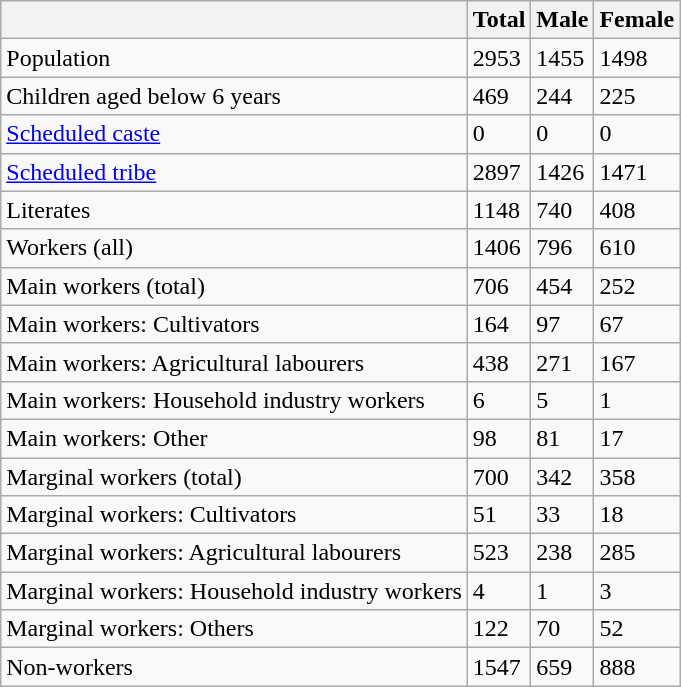<table class="wikitable sortable">
<tr>
<th></th>
<th>Total</th>
<th>Male</th>
<th>Female</th>
</tr>
<tr>
<td>Population</td>
<td>2953</td>
<td>1455</td>
<td>1498</td>
</tr>
<tr>
<td>Children aged below 6 years</td>
<td>469</td>
<td>244</td>
<td>225</td>
</tr>
<tr>
<td><a href='#'>Scheduled caste</a></td>
<td>0</td>
<td>0</td>
<td>0</td>
</tr>
<tr>
<td><a href='#'>Scheduled tribe</a></td>
<td>2897</td>
<td>1426</td>
<td>1471</td>
</tr>
<tr>
<td>Literates</td>
<td>1148</td>
<td>740</td>
<td>408</td>
</tr>
<tr>
<td>Workers (all)</td>
<td>1406</td>
<td>796</td>
<td>610</td>
</tr>
<tr>
<td>Main workers (total)</td>
<td>706</td>
<td>454</td>
<td>252</td>
</tr>
<tr>
<td>Main workers: Cultivators</td>
<td>164</td>
<td>97</td>
<td>67</td>
</tr>
<tr>
<td>Main workers: Agricultural labourers</td>
<td>438</td>
<td>271</td>
<td>167</td>
</tr>
<tr>
<td>Main workers: Household industry workers</td>
<td>6</td>
<td>5</td>
<td>1</td>
</tr>
<tr>
<td>Main workers: Other</td>
<td>98</td>
<td>81</td>
<td>17</td>
</tr>
<tr>
<td>Marginal workers (total)</td>
<td>700</td>
<td>342</td>
<td>358</td>
</tr>
<tr>
<td>Marginal workers: Cultivators</td>
<td>51</td>
<td>33</td>
<td>18</td>
</tr>
<tr>
<td>Marginal workers: Agricultural labourers</td>
<td>523</td>
<td>238</td>
<td>285</td>
</tr>
<tr>
<td>Marginal workers: Household industry workers</td>
<td>4</td>
<td>1</td>
<td>3</td>
</tr>
<tr>
<td>Marginal workers: Others</td>
<td>122</td>
<td>70</td>
<td>52</td>
</tr>
<tr>
<td>Non-workers</td>
<td>1547</td>
<td>659</td>
<td>888</td>
</tr>
</table>
